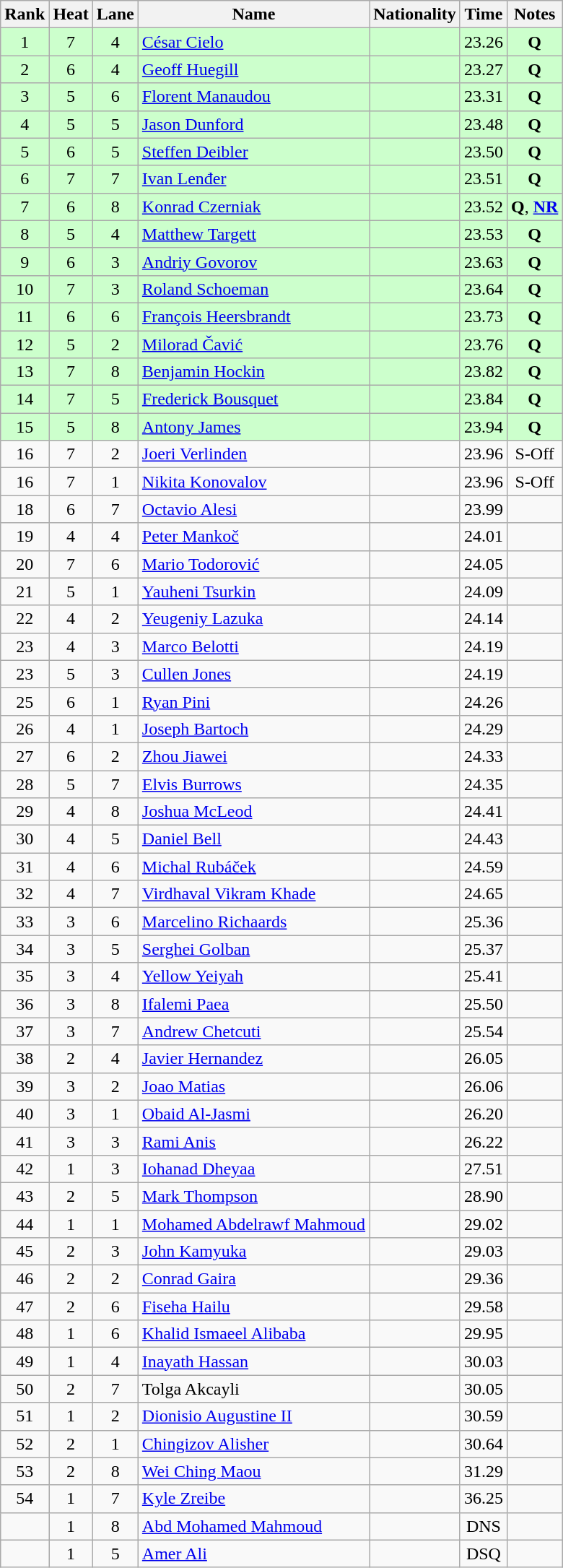<table class="wikitable sortable" style="text-align:center">
<tr>
<th>Rank</th>
<th>Heat</th>
<th>Lane</th>
<th>Name</th>
<th>Nationality</th>
<th>Time</th>
<th>Notes</th>
</tr>
<tr bgcolor=ccffcc>
<td>1</td>
<td>7</td>
<td>4</td>
<td align=left><a href='#'>César Cielo</a></td>
<td align=left></td>
<td>23.26</td>
<td><strong>Q</strong></td>
</tr>
<tr bgcolor=ccffcc>
<td>2</td>
<td>6</td>
<td>4</td>
<td align=left><a href='#'>Geoff Huegill</a></td>
<td align=left></td>
<td>23.27</td>
<td><strong>Q</strong></td>
</tr>
<tr bgcolor=ccffcc>
<td>3</td>
<td>5</td>
<td>6</td>
<td align=left><a href='#'>Florent Manaudou</a></td>
<td align=left></td>
<td>23.31</td>
<td><strong>Q</strong></td>
</tr>
<tr bgcolor=ccffcc>
<td>4</td>
<td>5</td>
<td>5</td>
<td align=left><a href='#'>Jason Dunford</a></td>
<td align=left></td>
<td>23.48</td>
<td><strong>Q</strong></td>
</tr>
<tr bgcolor=ccffcc>
<td>5</td>
<td>6</td>
<td>5</td>
<td align=left><a href='#'>Steffen Deibler</a></td>
<td align=left></td>
<td>23.50</td>
<td><strong>Q</strong></td>
</tr>
<tr bgcolor=ccffcc>
<td>6</td>
<td>7</td>
<td>7</td>
<td align=left><a href='#'>Ivan Lenđer</a></td>
<td align=left></td>
<td>23.51</td>
<td><strong>Q</strong></td>
</tr>
<tr bgcolor=ccffcc>
<td>7</td>
<td>6</td>
<td>8</td>
<td align=left><a href='#'>Konrad Czerniak</a></td>
<td align=left></td>
<td>23.52</td>
<td><strong>Q</strong>, <strong><a href='#'>NR</a></strong></td>
</tr>
<tr bgcolor=ccffcc>
<td>8</td>
<td>5</td>
<td>4</td>
<td align=left><a href='#'>Matthew Targett</a></td>
<td align=left></td>
<td>23.53</td>
<td><strong>Q</strong></td>
</tr>
<tr bgcolor=ccffcc>
<td>9</td>
<td>6</td>
<td>3</td>
<td align=left><a href='#'>Andriy Govorov</a></td>
<td align=left></td>
<td>23.63</td>
<td><strong>Q</strong></td>
</tr>
<tr bgcolor=ccffcc>
<td>10</td>
<td>7</td>
<td>3</td>
<td align=left><a href='#'>Roland Schoeman</a></td>
<td align=left></td>
<td>23.64</td>
<td><strong>Q</strong></td>
</tr>
<tr bgcolor=ccffcc>
<td>11</td>
<td>6</td>
<td>6</td>
<td align=left><a href='#'>François Heersbrandt</a></td>
<td align=left></td>
<td>23.73</td>
<td><strong>Q</strong></td>
</tr>
<tr bgcolor=ccffcc>
<td>12</td>
<td>5</td>
<td>2</td>
<td align=left><a href='#'>Milorad Čavić</a></td>
<td align=left></td>
<td>23.76</td>
<td><strong>Q</strong></td>
</tr>
<tr bgcolor=ccffcc>
<td>13</td>
<td>7</td>
<td>8</td>
<td align=left><a href='#'>Benjamin Hockin</a></td>
<td align=left></td>
<td>23.82</td>
<td><strong>Q</strong></td>
</tr>
<tr bgcolor=ccffcc>
<td>14</td>
<td>7</td>
<td>5</td>
<td align=left><a href='#'>Frederick Bousquet</a></td>
<td align=left></td>
<td>23.84</td>
<td><strong>Q</strong></td>
</tr>
<tr bgcolor=ccffcc>
<td>15</td>
<td>5</td>
<td>8</td>
<td align=left><a href='#'>Antony James</a></td>
<td align=left></td>
<td>23.94</td>
<td><strong>Q</strong></td>
</tr>
<tr>
<td>16</td>
<td>7</td>
<td>2</td>
<td align=left><a href='#'>Joeri Verlinden</a></td>
<td align=left></td>
<td>23.96</td>
<td>S-Off</td>
</tr>
<tr>
<td>16</td>
<td>7</td>
<td>1</td>
<td align=left><a href='#'>Nikita Konovalov</a></td>
<td align=left></td>
<td>23.96</td>
<td>S-Off</td>
</tr>
<tr>
<td>18</td>
<td>6</td>
<td>7</td>
<td align=left><a href='#'>Octavio Alesi</a></td>
<td align=left></td>
<td>23.99</td>
<td></td>
</tr>
<tr>
<td>19</td>
<td>4</td>
<td>4</td>
<td align=left><a href='#'>Peter Mankoč</a></td>
<td align=left></td>
<td>24.01</td>
<td></td>
</tr>
<tr>
<td>20</td>
<td>7</td>
<td>6</td>
<td align=left><a href='#'>Mario Todorović</a></td>
<td align=left></td>
<td>24.05</td>
<td></td>
</tr>
<tr>
<td>21</td>
<td>5</td>
<td>1</td>
<td align=left><a href='#'>Yauheni Tsurkin</a></td>
<td align=left></td>
<td>24.09</td>
<td></td>
</tr>
<tr>
<td>22</td>
<td>4</td>
<td>2</td>
<td align=left><a href='#'>Yeugeniy Lazuka</a></td>
<td align=left></td>
<td>24.14</td>
<td></td>
</tr>
<tr>
<td>23</td>
<td>4</td>
<td>3</td>
<td align=left><a href='#'>Marco Belotti</a></td>
<td align=left></td>
<td>24.19</td>
<td></td>
</tr>
<tr>
<td>23</td>
<td>5</td>
<td>3</td>
<td align=left><a href='#'>Cullen Jones</a></td>
<td align=left></td>
<td>24.19</td>
<td></td>
</tr>
<tr>
<td>25</td>
<td>6</td>
<td>1</td>
<td align=left><a href='#'>Ryan Pini</a></td>
<td align=left></td>
<td>24.26</td>
<td></td>
</tr>
<tr>
<td>26</td>
<td>4</td>
<td>1</td>
<td align=left><a href='#'>Joseph Bartoch</a></td>
<td align=left></td>
<td>24.29</td>
<td></td>
</tr>
<tr>
<td>27</td>
<td>6</td>
<td>2</td>
<td align=left><a href='#'>Zhou Jiawei</a></td>
<td align=left></td>
<td>24.33</td>
<td></td>
</tr>
<tr>
<td>28</td>
<td>5</td>
<td>7</td>
<td align=left><a href='#'>Elvis Burrows</a></td>
<td align=left></td>
<td>24.35</td>
<td></td>
</tr>
<tr>
<td>29</td>
<td>4</td>
<td>8</td>
<td align=left><a href='#'>Joshua McLeod</a></td>
<td align=left></td>
<td>24.41</td>
<td></td>
</tr>
<tr>
<td>30</td>
<td>4</td>
<td>5</td>
<td align=left><a href='#'>Daniel Bell</a></td>
<td align=left></td>
<td>24.43</td>
<td></td>
</tr>
<tr>
<td>31</td>
<td>4</td>
<td>6</td>
<td align=left><a href='#'>Michal Rubáček</a></td>
<td align=left></td>
<td>24.59</td>
<td></td>
</tr>
<tr>
<td>32</td>
<td>4</td>
<td>7</td>
<td align=left><a href='#'>Virdhaval Vikram Khade</a></td>
<td align=left></td>
<td>24.65</td>
<td></td>
</tr>
<tr>
<td>33</td>
<td>3</td>
<td>6</td>
<td align=left><a href='#'>Marcelino Richaards</a></td>
<td align=left></td>
<td>25.36</td>
<td></td>
</tr>
<tr>
<td>34</td>
<td>3</td>
<td>5</td>
<td align=left><a href='#'>Serghei Golban</a></td>
<td align=left></td>
<td>25.37</td>
<td></td>
</tr>
<tr>
<td>35</td>
<td>3</td>
<td>4</td>
<td align=left><a href='#'>Yellow Yeiyah</a></td>
<td align=left></td>
<td>25.41</td>
<td></td>
</tr>
<tr>
<td>36</td>
<td>3</td>
<td>8</td>
<td align=left><a href='#'>Ifalemi Paea</a></td>
<td align=left></td>
<td>25.50</td>
<td></td>
</tr>
<tr>
<td>37</td>
<td>3</td>
<td>7</td>
<td align=left><a href='#'>Andrew Chetcuti</a></td>
<td align=left></td>
<td>25.54</td>
<td></td>
</tr>
<tr>
<td>38</td>
<td>2</td>
<td>4</td>
<td align=left><a href='#'>Javier Hernandez</a></td>
<td align=left></td>
<td>26.05</td>
<td></td>
</tr>
<tr>
<td>39</td>
<td>3</td>
<td>2</td>
<td align=left><a href='#'>Joao Matias</a></td>
<td align=left></td>
<td>26.06</td>
<td></td>
</tr>
<tr>
<td>40</td>
<td>3</td>
<td>1</td>
<td align=left><a href='#'>Obaid Al-Jasmi</a></td>
<td align=left></td>
<td>26.20</td>
<td></td>
</tr>
<tr>
<td>41</td>
<td>3</td>
<td>3</td>
<td align=left><a href='#'>Rami Anis</a></td>
<td align=left></td>
<td>26.22</td>
<td></td>
</tr>
<tr>
<td>42</td>
<td>1</td>
<td>3</td>
<td align=left><a href='#'>Iohanad Dheyaa</a></td>
<td align=left></td>
<td>27.51</td>
<td></td>
</tr>
<tr>
<td>43</td>
<td>2</td>
<td>5</td>
<td align=left><a href='#'>Mark Thompson</a></td>
<td align=left></td>
<td>28.90</td>
<td></td>
</tr>
<tr>
<td>44</td>
<td>1</td>
<td>1</td>
<td align=left><a href='#'>Mohamed Abdelrawf Mahmoud</a></td>
<td align=left></td>
<td>29.02</td>
<td></td>
</tr>
<tr>
<td>45</td>
<td>2</td>
<td>3</td>
<td align=left><a href='#'>John Kamyuka</a></td>
<td align=left></td>
<td>29.03</td>
<td></td>
</tr>
<tr>
<td>46</td>
<td>2</td>
<td>2</td>
<td align=left><a href='#'>Conrad Gaira</a></td>
<td align=left></td>
<td>29.36</td>
<td></td>
</tr>
<tr>
<td>47</td>
<td>2</td>
<td>6</td>
<td align=left><a href='#'>Fiseha Hailu</a></td>
<td align=left></td>
<td>29.58</td>
<td></td>
</tr>
<tr>
<td>48</td>
<td>1</td>
<td>6</td>
<td align=left><a href='#'>Khalid Ismaeel Alibaba</a></td>
<td align=left></td>
<td>29.95</td>
<td></td>
</tr>
<tr>
<td>49</td>
<td>1</td>
<td>4</td>
<td align=left><a href='#'>Inayath Hassan</a></td>
<td align=left></td>
<td>30.03</td>
<td></td>
</tr>
<tr>
<td>50</td>
<td>2</td>
<td>7</td>
<td align=left>Tolga Akcayli</td>
<td align=left></td>
<td>30.05</td>
<td></td>
</tr>
<tr>
<td>51</td>
<td>1</td>
<td>2</td>
<td align=left><a href='#'>Dionisio Augustine II</a></td>
<td align=left></td>
<td>30.59</td>
<td></td>
</tr>
<tr>
<td>52</td>
<td>2</td>
<td>1</td>
<td align=left><a href='#'>Chingizov Alisher</a></td>
<td align=left></td>
<td>30.64</td>
<td></td>
</tr>
<tr>
<td>53</td>
<td>2</td>
<td>8</td>
<td align=left><a href='#'>Wei Ching Maou</a></td>
<td align=left></td>
<td>31.29</td>
<td></td>
</tr>
<tr>
<td>54</td>
<td>1</td>
<td>7</td>
<td align=left><a href='#'>Kyle Zreibe</a></td>
<td align=left></td>
<td>36.25</td>
<td></td>
</tr>
<tr>
<td></td>
<td>1</td>
<td>8</td>
<td align=left><a href='#'>Abd Mohamed Mahmoud</a></td>
<td align=left></td>
<td>DNS</td>
<td></td>
</tr>
<tr>
<td></td>
<td>1</td>
<td>5</td>
<td align=left><a href='#'>Amer Ali</a></td>
<td align=left></td>
<td>DSQ</td>
<td></td>
</tr>
</table>
